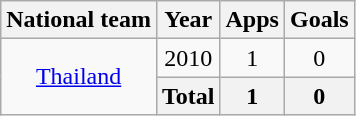<table class="wikitable" style="text-align:center">
<tr>
<th>National team</th>
<th>Year</th>
<th>Apps</th>
<th>Goals</th>
</tr>
<tr>
<td rowspan="5" valign="center"><a href='#'>Thailand</a></td>
<td>2010</td>
<td>1</td>
<td>0</td>
</tr>
<tr>
<th>Total</th>
<th>1</th>
<th>0</th>
</tr>
</table>
